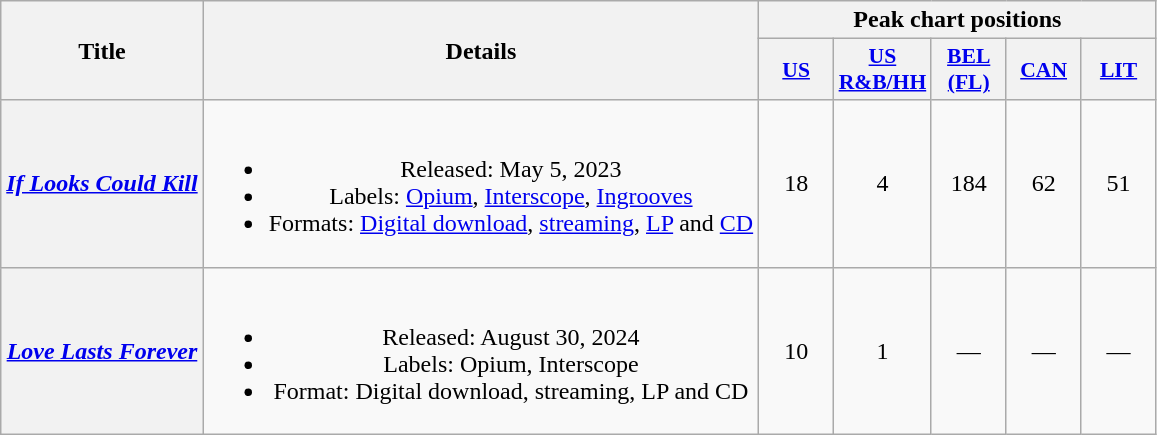<table class="wikitable plainrowheaders" style="text-align:center;">
<tr>
<th scope="col" rowspan="2">Title</th>
<th scope="col" rowspan="2">Details</th>
<th scope="col" colspan="5">Peak chart positions</th>
</tr>
<tr>
<th scope="col" style="width:3em;font-size:90%;"><a href='#'>US</a><br></th>
<th scope="col" style="width:3em;font-size:90%;"><a href='#'>US<br>R&B/HH</a><br></th>
<th scope="col" style="width:3em;font-size:90%;"><a href='#'>BEL<br>(FL)</a><br></th>
<th scope="col" style="width:3em;font-size:90%;"><a href='#'>CAN</a><br></th>
<th scope="col" style="width:3em;font-size:90%;"><a href='#'>LIT</a><br></th>
</tr>
<tr>
<th scope="row"><em><a href='#'>If Looks Could Kill</a></em></th>
<td><br><ul><li>Released: May 5, 2023</li><li>Labels: <a href='#'>Opium</a>, <a href='#'>Interscope</a>, <a href='#'>Ingrooves</a></li><li>Formats: <a href='#'>Digital download</a>, <a href='#'>streaming</a>, <a href='#'>LP</a> and <a href='#'>CD</a></li></ul></td>
<td>18</td>
<td>4</td>
<td>184</td>
<td>62</td>
<td>51</td>
</tr>
<tr>
<th scope="row"><em><a href='#'>Love Lasts Forever</a></em></th>
<td><br><ul><li>Released: August 30, 2024</li><li>Labels: Opium, Interscope</li><li>Format: Digital download, streaming, LP and CD</li></ul></td>
<td>10</td>
<td>1</td>
<td>—</td>
<td>—</td>
<td>—</td>
</tr>
</table>
